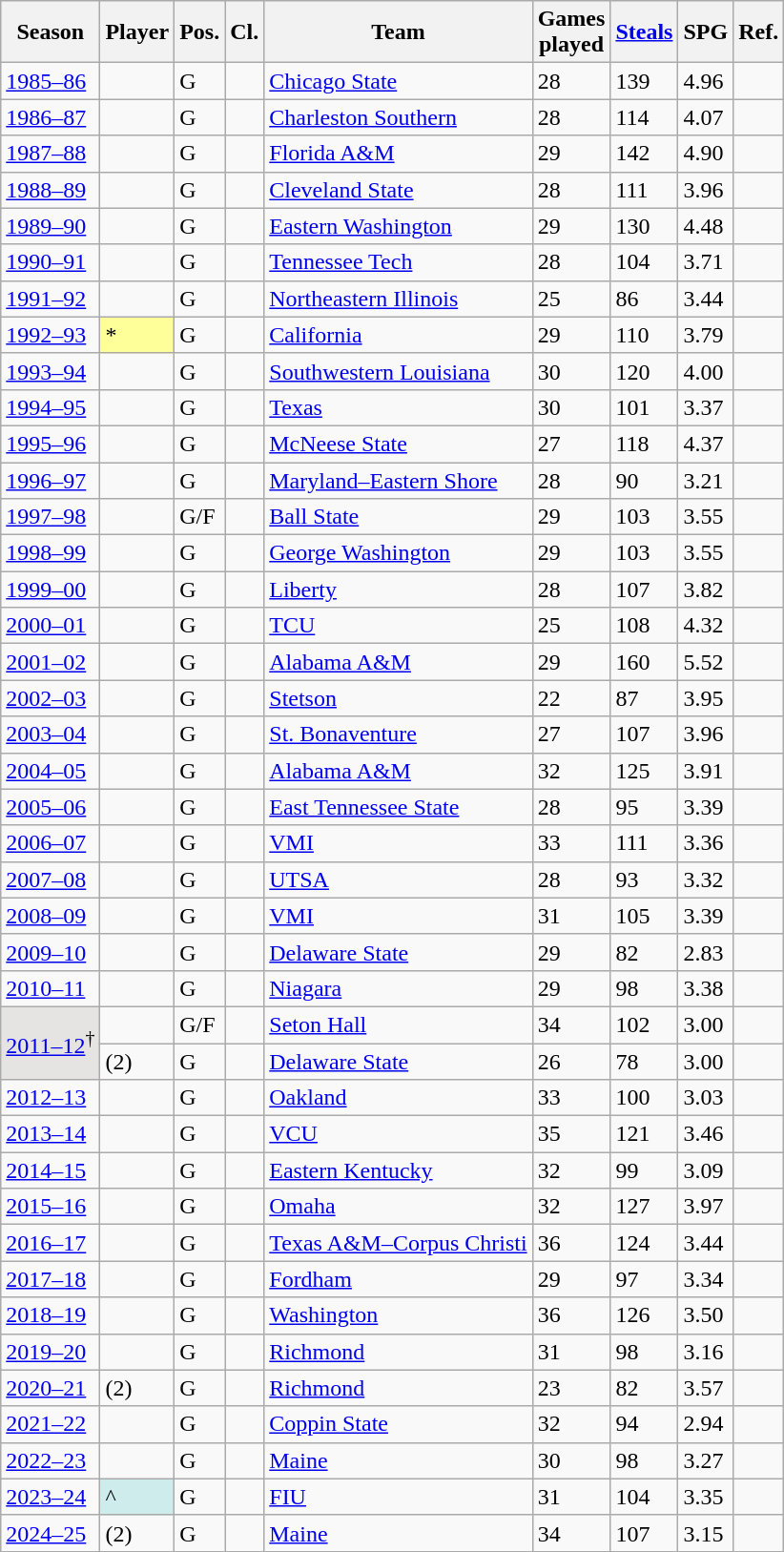<table class="wikitable sortable">
<tr>
<th>Season</th>
<th>Player</th>
<th class="unsortable">Pos.</th>
<th>Cl.</th>
<th>Team</th>
<th>Games<br>played</th>
<th><a href='#'>Steals</a></th>
<th>SPG</th>
<th class="unsortable">Ref.</th>
</tr>
<tr>
<td><a href='#'>1985–86</a></td>
<td></td>
<td>G</td>
<td></td>
<td><a href='#'>Chicago State</a></td>
<td>28</td>
<td>139</td>
<td>4.96</td>
<td align=center></td>
</tr>
<tr>
<td><a href='#'>1986–87</a></td>
<td></td>
<td>G</td>
<td></td>
<td><a href='#'>Charleston Southern</a></td>
<td>28</td>
<td>114</td>
<td>4.07</td>
<td align=center></td>
</tr>
<tr>
<td><a href='#'>1987–88</a></td>
<td></td>
<td>G</td>
<td></td>
<td><a href='#'>Florida A&M</a></td>
<td>29</td>
<td>142</td>
<td>4.90</td>
<td align=center></td>
</tr>
<tr>
<td><a href='#'>1988–89</a></td>
<td></td>
<td>G</td>
<td></td>
<td><a href='#'>Cleveland State</a></td>
<td>28</td>
<td>111</td>
<td>3.96</td>
<td align=center></td>
</tr>
<tr>
<td><a href='#'>1989–90</a></td>
<td> </td>
<td>G</td>
<td></td>
<td><a href='#'>Eastern Washington</a></td>
<td>29</td>
<td>130</td>
<td>4.48</td>
<td align=center></td>
</tr>
<tr>
<td><a href='#'>1990–91</a></td>
<td></td>
<td>G</td>
<td></td>
<td><a href='#'>Tennessee Tech</a></td>
<td>28</td>
<td>104</td>
<td>3.71</td>
<td align=center></td>
</tr>
<tr>
<td><a href='#'>1991–92</a></td>
<td></td>
<td>G</td>
<td></td>
<td><a href='#'>Northeastern Illinois</a></td>
<td>25</td>
<td>86</td>
<td>3.44</td>
<td align=center></td>
</tr>
<tr>
<td><a href='#'>1992–93</a></td>
<td style="background-color:#FFFF99;">*</td>
<td>G</td>
<td></td>
<td><a href='#'>California</a></td>
<td>29</td>
<td>110</td>
<td>3.79</td>
<td align=center></td>
</tr>
<tr>
<td><a href='#'>1993–94</a></td>
<td></td>
<td>G</td>
<td></td>
<td><a href='#'>Southwestern Louisiana</a></td>
<td>30</td>
<td>120</td>
<td>4.00</td>
<td align=center></td>
</tr>
<tr>
<td><a href='#'>1994–95</a></td>
<td></td>
<td>G</td>
<td></td>
<td><a href='#'>Texas</a></td>
<td>30</td>
<td>101</td>
<td>3.37</td>
<td align=center></td>
</tr>
<tr>
<td><a href='#'>1995–96</a></td>
<td></td>
<td>G</td>
<td></td>
<td><a href='#'>McNeese State</a></td>
<td>27</td>
<td>118</td>
<td>4.37</td>
<td align=center></td>
</tr>
<tr>
<td><a href='#'>1996–97</a></td>
<td></td>
<td>G</td>
<td></td>
<td><a href='#'>Maryland–Eastern Shore</a></td>
<td>28</td>
<td>90</td>
<td>3.21</td>
<td align=center></td>
</tr>
<tr>
<td><a href='#'>1997–98</a></td>
<td></td>
<td>G/F</td>
<td></td>
<td><a href='#'>Ball State</a></td>
<td>29</td>
<td>103</td>
<td>3.55</td>
<td align=center></td>
</tr>
<tr>
<td><a href='#'>1998–99</a></td>
<td></td>
<td>G</td>
<td></td>
<td><a href='#'>George Washington</a></td>
<td>29</td>
<td>103</td>
<td>3.55</td>
<td align=center></td>
</tr>
<tr>
<td><a href='#'>1999–00</a></td>
<td></td>
<td>G</td>
<td></td>
<td><a href='#'>Liberty</a></td>
<td>28</td>
<td>107</td>
<td>3.82</td>
<td align=center></td>
</tr>
<tr>
<td><a href='#'>2000–01</a></td>
<td></td>
<td>G</td>
<td></td>
<td><a href='#'>TCU</a></td>
<td>25</td>
<td>108</td>
<td>4.32</td>
<td align=center></td>
</tr>
<tr>
<td><a href='#'>2001–02</a></td>
<td></td>
<td>G</td>
<td></td>
<td><a href='#'>Alabama A&M</a></td>
<td>29</td>
<td>160</td>
<td>5.52</td>
<td align=center></td>
</tr>
<tr>
<td><a href='#'>2002–03</a></td>
<td></td>
<td>G</td>
<td></td>
<td><a href='#'>Stetson</a></td>
<td>22</td>
<td>87</td>
<td>3.95</td>
<td align=center></td>
</tr>
<tr>
<td><a href='#'>2003–04</a></td>
<td></td>
<td>G</td>
<td></td>
<td><a href='#'>St. Bonaventure</a></td>
<td>27</td>
<td>107</td>
<td>3.96</td>
<td align=center></td>
</tr>
<tr>
<td><a href='#'>2004–05</a></td>
<td></td>
<td>G</td>
<td></td>
<td><a href='#'>Alabama A&M</a></td>
<td>32</td>
<td>125</td>
<td>3.91</td>
<td align=center></td>
</tr>
<tr>
<td><a href='#'>2005–06</a></td>
<td></td>
<td>G</td>
<td></td>
<td><a href='#'>East Tennessee State</a></td>
<td>28</td>
<td>95</td>
<td>3.39</td>
<td align=center></td>
</tr>
<tr>
<td><a href='#'>2006–07</a></td>
<td></td>
<td>G</td>
<td></td>
<td><a href='#'>VMI</a></td>
<td>33</td>
<td>111</td>
<td>3.36</td>
<td align=center></td>
</tr>
<tr>
<td><a href='#'>2007–08</a></td>
<td></td>
<td>G</td>
<td></td>
<td><a href='#'>UTSA</a></td>
<td>28</td>
<td>93</td>
<td>3.32</td>
<td align=center></td>
</tr>
<tr>
<td><a href='#'>2008–09</a></td>
<td></td>
<td>G</td>
<td></td>
<td><a href='#'>VMI</a></td>
<td>31</td>
<td>105</td>
<td>3.39</td>
<td align=center></td>
</tr>
<tr>
<td><a href='#'>2009–10</a></td>
<td></td>
<td>G</td>
<td></td>
<td><a href='#'>Delaware State</a></td>
<td>29</td>
<td>82</td>
<td>2.83</td>
<td align=center></td>
</tr>
<tr>
<td><a href='#'>2010–11</a></td>
<td></td>
<td>G</td>
<td></td>
<td><a href='#'>Niagara</a></td>
<td>29</td>
<td>98</td>
<td>3.38</td>
<td align=center></td>
</tr>
<tr>
<td style="background-color:#E5E4E2;" rowspan=2><a href='#'>2011–12</a><sup>†</sup></td>
<td></td>
<td>G/F</td>
<td></td>
<td><a href='#'>Seton Hall</a></td>
<td>34</td>
<td>102</td>
<td>3.00</td>
<td align=center></td>
</tr>
<tr>
<td> (2)</td>
<td>G</td>
<td></td>
<td><a href='#'>Delaware State</a></td>
<td>26</td>
<td>78</td>
<td>3.00</td>
<td align=center></td>
</tr>
<tr>
<td><a href='#'>2012–13</a></td>
<td></td>
<td>G</td>
<td></td>
<td><a href='#'>Oakland</a></td>
<td>33</td>
<td>100</td>
<td>3.03</td>
<td align=center></td>
</tr>
<tr>
<td><a href='#'>2013–14</a></td>
<td></td>
<td>G</td>
<td></td>
<td><a href='#'>VCU</a></td>
<td>35</td>
<td>121</td>
<td>3.46</td>
<td align=center></td>
</tr>
<tr>
<td><a href='#'>2014–15</a></td>
<td></td>
<td>G</td>
<td></td>
<td><a href='#'>Eastern Kentucky</a></td>
<td>32</td>
<td>99</td>
<td>3.09</td>
<td align=center></td>
</tr>
<tr>
<td><a href='#'>2015–16</a></td>
<td></td>
<td>G</td>
<td></td>
<td><a href='#'>Omaha</a></td>
<td>32</td>
<td>127</td>
<td>3.97</td>
<td align=center></td>
</tr>
<tr>
<td><a href='#'>2016–17</a></td>
<td></td>
<td>G</td>
<td></td>
<td><a href='#'>Texas A&M–Corpus Christi</a></td>
<td>36</td>
<td>124</td>
<td>3.44</td>
<td align=center></td>
</tr>
<tr>
<td><a href='#'>2017–18</a></td>
<td></td>
<td>G</td>
<td></td>
<td><a href='#'>Fordham</a></td>
<td>29</td>
<td>97</td>
<td>3.34</td>
<td align=center></td>
</tr>
<tr>
<td><a href='#'>2018–19</a></td>
<td></td>
<td>G</td>
<td></td>
<td><a href='#'>Washington</a></td>
<td>36</td>
<td>126</td>
<td>3.50</td>
<td align=center></td>
</tr>
<tr>
<td><a href='#'>2019–20</a></td>
<td></td>
<td>G</td>
<td></td>
<td><a href='#'>Richmond</a></td>
<td>31</td>
<td>98</td>
<td>3.16</td>
<td align=center></td>
</tr>
<tr>
<td><a href='#'>2020–21</a></td>
<td> (2)</td>
<td>G</td>
<td></td>
<td><a href='#'>Richmond</a></td>
<td>23</td>
<td>82</td>
<td>3.57</td>
<td align=center></td>
</tr>
<tr>
<td><a href='#'>2021–22</a></td>
<td></td>
<td>G</td>
<td></td>
<td><a href='#'>Coppin State</a></td>
<td>32</td>
<td>94</td>
<td>2.94</td>
<td align=center></td>
</tr>
<tr>
<td><a href='#'>2022–23</a></td>
<td></td>
<td>G</td>
<td></td>
<td><a href='#'>Maine</a></td>
<td>30</td>
<td>98</td>
<td>3.27</td>
<td align=center></td>
</tr>
<tr>
<td><a href='#'>2023–24</a></td>
<td style="background-color:#CFECEC;">^</td>
<td>G</td>
<td></td>
<td><a href='#'>FIU</a></td>
<td>31</td>
<td>104</td>
<td>3.35</td>
<td align=center></td>
</tr>
<tr>
<td><a href='#'>2024–25</a></td>
<td> (2)</td>
<td>G</td>
<td></td>
<td><a href='#'>Maine</a></td>
<td>34</td>
<td>107</td>
<td>3.15</td>
<td align=center></td>
</tr>
<tr>
</tr>
</table>
